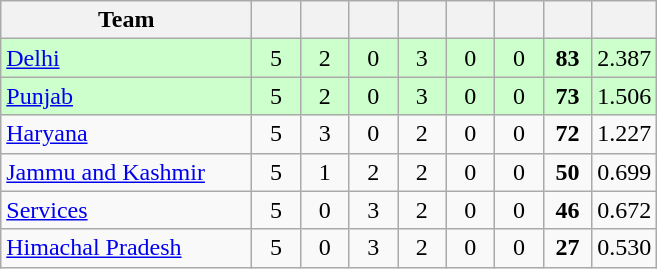<table class="wikitable" style="text-align:center">
<tr>
<th style="width:160px">Team</th>
<th style="width:25px"></th>
<th style="width:25px"></th>
<th style="width:25px"></th>
<th style="width:25px"></th>
<th style="width:25px"></th>
<th style="width:25px"></th>
<th style="width:25px"></th>
<th style="width:25px;"></th>
</tr>
<tr style="background:#cfc;">
<td style="text-align:left"><a href='#'>Delhi</a></td>
<td>5</td>
<td>2</td>
<td>0</td>
<td>3</td>
<td>0</td>
<td>0</td>
<td><strong>83</strong></td>
<td>2.387</td>
</tr>
<tr style="background:#cfc;">
<td style="text-align:left"><a href='#'>Punjab</a></td>
<td>5</td>
<td>2</td>
<td>0</td>
<td>3</td>
<td>0</td>
<td>0</td>
<td><strong>73</strong></td>
<td>1.506</td>
</tr>
<tr>
<td style="text-align:left"><a href='#'>Haryana</a></td>
<td>5</td>
<td>3</td>
<td>0</td>
<td>2</td>
<td>0</td>
<td>0</td>
<td><strong>72</strong></td>
<td>1.227</td>
</tr>
<tr>
<td style="text-align:left"><a href='#'>Jammu and Kashmir</a></td>
<td>5</td>
<td>1</td>
<td>2</td>
<td>2</td>
<td>0</td>
<td>0</td>
<td><strong>50</strong></td>
<td>0.699</td>
</tr>
<tr>
<td style="text-align:left"><a href='#'>Services</a></td>
<td>5</td>
<td>0</td>
<td>3</td>
<td>2</td>
<td>0</td>
<td>0</td>
<td><strong>46</strong></td>
<td>0.672</td>
</tr>
<tr>
<td style="text-align:left"><a href='#'>Himachal Pradesh</a></td>
<td>5</td>
<td>0</td>
<td>3</td>
<td>2</td>
<td>0</td>
<td>0</td>
<td><strong>27</strong></td>
<td>0.530</td>
</tr>
</table>
